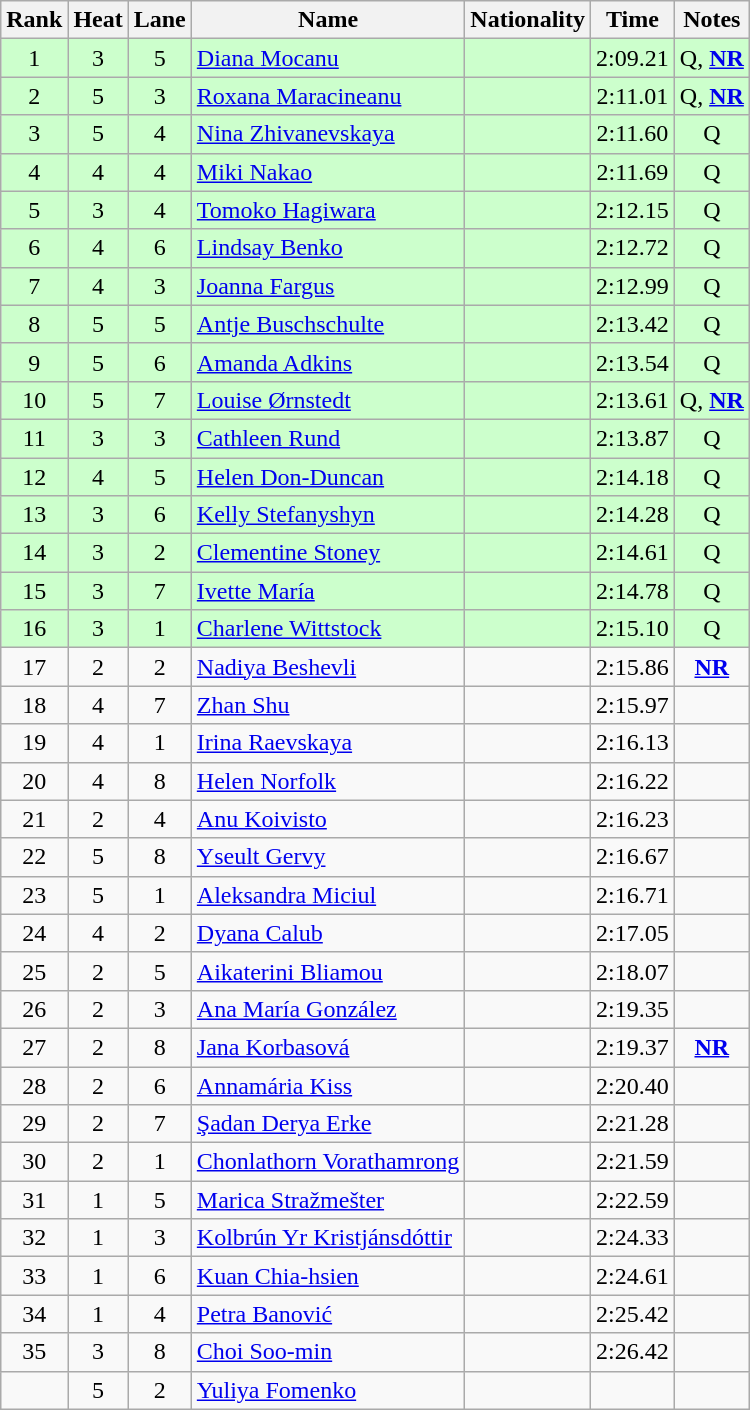<table class="wikitable sortable" style="text-align:center">
<tr>
<th>Rank</th>
<th>Heat</th>
<th>Lane</th>
<th>Name</th>
<th>Nationality</th>
<th>Time</th>
<th>Notes</th>
</tr>
<tr bgcolor=#cfc>
<td>1</td>
<td>3</td>
<td>5</td>
<td align=left><a href='#'>Diana Mocanu</a></td>
<td align=left></td>
<td>2:09.21</td>
<td>Q, <strong><a href='#'>NR</a></strong></td>
</tr>
<tr bgcolor=#cfc>
<td>2</td>
<td>5</td>
<td>3</td>
<td align=left><a href='#'>Roxana Maracineanu</a></td>
<td align=left></td>
<td>2:11.01</td>
<td>Q, <strong><a href='#'>NR</a></strong></td>
</tr>
<tr bgcolor=#cfc>
<td>3</td>
<td>5</td>
<td>4</td>
<td align=left><a href='#'>Nina Zhivanevskaya</a></td>
<td align=left></td>
<td>2:11.60</td>
<td>Q</td>
</tr>
<tr bgcolor=#cfc>
<td>4</td>
<td>4</td>
<td>4</td>
<td align=left><a href='#'>Miki Nakao</a></td>
<td align=left></td>
<td>2:11.69</td>
<td>Q</td>
</tr>
<tr bgcolor=#cfc>
<td>5</td>
<td>3</td>
<td>4</td>
<td align=left><a href='#'>Tomoko Hagiwara</a></td>
<td align=left></td>
<td>2:12.15</td>
<td>Q</td>
</tr>
<tr bgcolor=#cfc>
<td>6</td>
<td>4</td>
<td>6</td>
<td align=left><a href='#'>Lindsay Benko</a></td>
<td align=left></td>
<td>2:12.72</td>
<td>Q</td>
</tr>
<tr bgcolor=#cfc>
<td>7</td>
<td>4</td>
<td>3</td>
<td align=left><a href='#'>Joanna Fargus</a></td>
<td align=left></td>
<td>2:12.99</td>
<td>Q</td>
</tr>
<tr bgcolor=#cfc>
<td>8</td>
<td>5</td>
<td>5</td>
<td align=left><a href='#'>Antje Buschschulte</a></td>
<td align=left></td>
<td>2:13.42</td>
<td>Q</td>
</tr>
<tr bgcolor=#cfc>
<td>9</td>
<td>5</td>
<td>6</td>
<td align=left><a href='#'>Amanda Adkins</a></td>
<td align=left></td>
<td>2:13.54</td>
<td>Q</td>
</tr>
<tr bgcolor=#cfc>
<td>10</td>
<td>5</td>
<td>7</td>
<td align=left><a href='#'>Louise Ørnstedt</a></td>
<td align=left></td>
<td>2:13.61</td>
<td>Q, <strong><a href='#'>NR</a></strong></td>
</tr>
<tr bgcolor=#cfc>
<td>11</td>
<td>3</td>
<td>3</td>
<td align=left><a href='#'>Cathleen Rund</a></td>
<td align=left></td>
<td>2:13.87</td>
<td>Q</td>
</tr>
<tr bgcolor=#cfc>
<td>12</td>
<td>4</td>
<td>5</td>
<td align=left><a href='#'>Helen Don-Duncan</a></td>
<td align=left></td>
<td>2:14.18</td>
<td>Q</td>
</tr>
<tr bgcolor=#cfc>
<td>13</td>
<td>3</td>
<td>6</td>
<td align=left><a href='#'>Kelly Stefanyshyn</a></td>
<td align=left></td>
<td>2:14.28</td>
<td>Q</td>
</tr>
<tr bgcolor=#cfc>
<td>14</td>
<td>3</td>
<td>2</td>
<td align=left><a href='#'>Clementine Stoney</a></td>
<td align=left></td>
<td>2:14.61</td>
<td>Q</td>
</tr>
<tr bgcolor=#cfc>
<td>15</td>
<td>3</td>
<td>7</td>
<td align=left><a href='#'>Ivette María</a></td>
<td align=left></td>
<td>2:14.78</td>
<td>Q</td>
</tr>
<tr bgcolor=#cfc>
<td>16</td>
<td>3</td>
<td>1</td>
<td align=left><a href='#'>Charlene Wittstock</a></td>
<td align=left></td>
<td>2:15.10</td>
<td>Q</td>
</tr>
<tr>
<td>17</td>
<td>2</td>
<td>2</td>
<td align=left><a href='#'>Nadiya Beshevli</a></td>
<td align=left></td>
<td>2:15.86</td>
<td><strong><a href='#'>NR</a></strong></td>
</tr>
<tr>
<td>18</td>
<td>4</td>
<td>7</td>
<td align=left><a href='#'>Zhan Shu</a></td>
<td align=left></td>
<td>2:15.97</td>
<td></td>
</tr>
<tr>
<td>19</td>
<td>4</td>
<td>1</td>
<td align=left><a href='#'>Irina Raevskaya</a></td>
<td align=left></td>
<td>2:16.13</td>
<td></td>
</tr>
<tr>
<td>20</td>
<td>4</td>
<td>8</td>
<td align=left><a href='#'>Helen Norfolk</a></td>
<td align=left></td>
<td>2:16.22</td>
<td></td>
</tr>
<tr>
<td>21</td>
<td>2</td>
<td>4</td>
<td align=left><a href='#'>Anu Koivisto</a></td>
<td align=left></td>
<td>2:16.23</td>
<td></td>
</tr>
<tr>
<td>22</td>
<td>5</td>
<td>8</td>
<td align=left><a href='#'>Yseult Gervy</a></td>
<td align=left></td>
<td>2:16.67</td>
<td></td>
</tr>
<tr>
<td>23</td>
<td>5</td>
<td>1</td>
<td align=left><a href='#'>Aleksandra Miciul</a></td>
<td align=left></td>
<td>2:16.71</td>
<td></td>
</tr>
<tr>
<td>24</td>
<td>4</td>
<td>2</td>
<td align=left><a href='#'>Dyana Calub</a></td>
<td align=left></td>
<td>2:17.05</td>
<td></td>
</tr>
<tr>
<td>25</td>
<td>2</td>
<td>5</td>
<td align=left><a href='#'>Aikaterini Bliamou</a></td>
<td align=left></td>
<td>2:18.07</td>
<td></td>
</tr>
<tr>
<td>26</td>
<td>2</td>
<td>3</td>
<td align=left><a href='#'>Ana María González</a></td>
<td align=left></td>
<td>2:19.35</td>
<td></td>
</tr>
<tr>
<td>27</td>
<td>2</td>
<td>8</td>
<td align=left><a href='#'>Jana Korbasová</a></td>
<td align=left></td>
<td>2:19.37</td>
<td><strong><a href='#'>NR</a></strong></td>
</tr>
<tr>
<td>28</td>
<td>2</td>
<td>6</td>
<td align=left><a href='#'>Annamária Kiss</a></td>
<td align=left></td>
<td>2:20.40</td>
<td></td>
</tr>
<tr>
<td>29</td>
<td>2</td>
<td>7</td>
<td align=left><a href='#'>Şadan Derya Erke</a></td>
<td align=left></td>
<td>2:21.28</td>
<td></td>
</tr>
<tr>
<td>30</td>
<td>2</td>
<td>1</td>
<td align=left><a href='#'>Chonlathorn Vorathamrong</a></td>
<td align=left></td>
<td>2:21.59</td>
<td></td>
</tr>
<tr>
<td>31</td>
<td>1</td>
<td>5</td>
<td align=left><a href='#'>Marica Stražmešter</a></td>
<td align=left></td>
<td>2:22.59</td>
<td></td>
</tr>
<tr>
<td>32</td>
<td>1</td>
<td>3</td>
<td align=left><a href='#'>Kolbrún Yr Kristjánsdóttir</a></td>
<td align=left></td>
<td>2:24.33</td>
<td></td>
</tr>
<tr>
<td>33</td>
<td>1</td>
<td>6</td>
<td align=left><a href='#'>Kuan Chia-hsien</a></td>
<td align=left></td>
<td>2:24.61</td>
<td></td>
</tr>
<tr>
<td>34</td>
<td>1</td>
<td>4</td>
<td align=left><a href='#'>Petra Banović</a></td>
<td align=left></td>
<td>2:25.42</td>
<td></td>
</tr>
<tr>
<td>35</td>
<td>3</td>
<td>8</td>
<td align=left><a href='#'>Choi Soo-min</a></td>
<td align=left></td>
<td>2:26.42</td>
<td></td>
</tr>
<tr>
<td></td>
<td>5</td>
<td>2</td>
<td align=left><a href='#'>Yuliya Fomenko</a></td>
<td align=left></td>
<td></td>
<td></td>
</tr>
</table>
